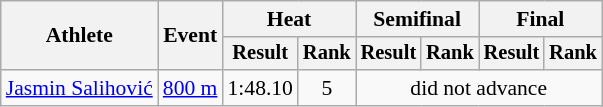<table class=wikitable style="font-size:90%">
<tr>
<th rowspan="2">Athlete</th>
<th rowspan="2">Event</th>
<th colspan="2">Heat</th>
<th colspan="2">Semifinal</th>
<th colspan="2">Final</th>
</tr>
<tr style="font-size:95%">
<th>Result</th>
<th>Rank</th>
<th>Result</th>
<th>Rank</th>
<th>Result</th>
<th>Rank</th>
</tr>
<tr align=center>
<td align=left><a href='#'>Jasmin Salihović</a></td>
<td align=left><a href='#'>800 m</a></td>
<td>1:48.10</td>
<td>5</td>
<td colspan=4>did not advance</td>
</tr>
</table>
